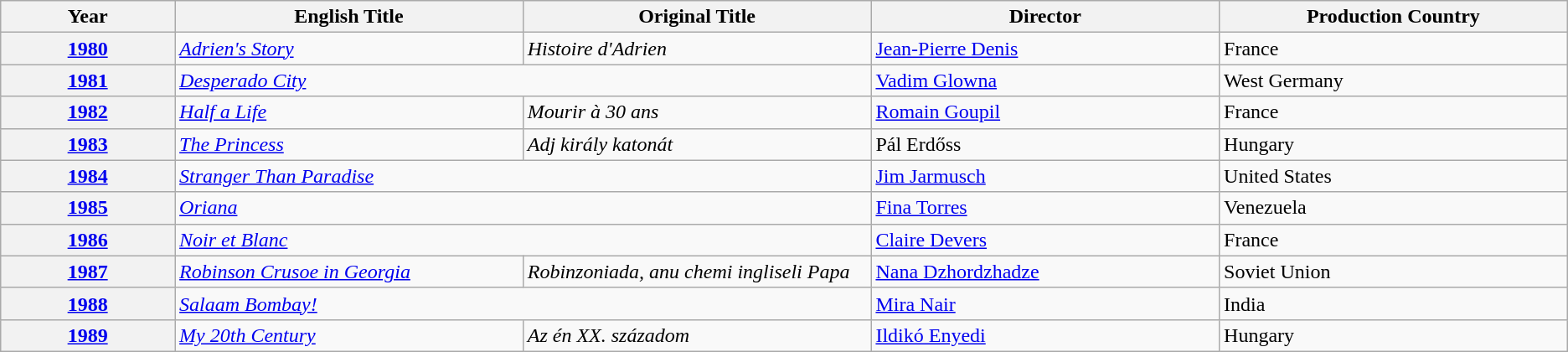<table class="wikitable unsortable">
<tr>
<th scope="col" style="width:5%;">Year</th>
<th scope="col" style="width:10%;">English Title</th>
<th scope="col" style="width:10%;">Original Title</th>
<th scope="col" style="width:10%;">Director</th>
<th scope="col" style="width:10%;"class="unsortable">Production Country</th>
</tr>
<tr>
<th><a href='#'>1980</a></th>
<td><em><a href='#'>Adrien's Story</a></em></td>
<td><em>Histoire d'Adrien</em></td>
<td data-sort-value="Denis"><a href='#'>Jean-Pierre Denis</a></td>
<td>France</td>
</tr>
<tr>
<th><a href='#'>1981</a></th>
<td colspan="2"><em><a href='#'>Desperado City</a></em></td>
<td data-sort-value="Glowna"><a href='#'>Vadim Glowna</a></td>
<td>West Germany</td>
</tr>
<tr>
<th><a href='#'>1982</a></th>
<td><em><a href='#'>Half a Life</a></em></td>
<td><em>Mourir à 30 ans</em></td>
<td data-sort-value="Goupil"><a href='#'>Romain Goupil</a></td>
<td>France</td>
</tr>
<tr>
<th><a href='#'>1983</a></th>
<td data-sort-value="Princess"><em><a href='#'>The Princess</a></em></td>
<td><em>Adj király katonát</em></td>
<td data-sort-value="Erdőss">Pál Erdőss</td>
<td>Hungary</td>
</tr>
<tr>
<th><a href='#'>1984</a></th>
<td colspan="2"><em><a href='#'>Stranger Than Paradise</a></em></td>
<td data-sort-value="Jarmusch"><a href='#'>Jim Jarmusch</a></td>
<td>United States</td>
</tr>
<tr>
<th><a href='#'>1985</a></th>
<td colspan="2"><em><a href='#'>Oriana</a></em></td>
<td data-sort-value="Torres"><a href='#'>Fina Torres</a></td>
<td>Venezuela</td>
</tr>
<tr>
<th><a href='#'>1986</a></th>
<td colspan="2"><em><a href='#'>Noir et Blanc</a></em></td>
<td data-sort-value="Devers"><a href='#'>Claire Devers</a></td>
<td>France</td>
</tr>
<tr>
<th><a href='#'>1987</a></th>
<td><em><a href='#'>Robinson Crusoe in Georgia</a></em></td>
<td><em>Robinzoniada, anu chemi ingliseli Papa</em></td>
<td data-sort-value="Dzhordzhadze"><a href='#'>Nana Dzhordzhadze</a></td>
<td>Soviet Union</td>
</tr>
<tr>
<th><a href='#'>1988</a></th>
<td colspan="2"><em><a href='#'>Salaam Bombay!</a></em></td>
<td data-sort-value="Nair"><a href='#'>Mira Nair</a></td>
<td>India</td>
</tr>
<tr>
<th><a href='#'>1989</a></th>
<td><em><a href='#'>My 20th Century</a></em></td>
<td><em>Az én XX. századom</em></td>
<td data-sort-value="Enyedi"><a href='#'>Ildikó Enyedi</a></td>
<td>Hungary</td>
</tr>
</table>
